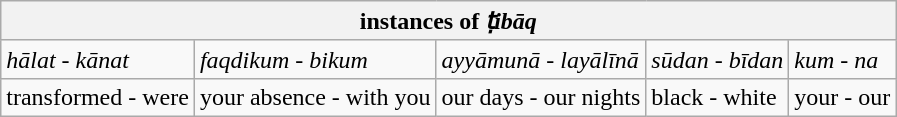<table class="wikitable">
<tr>
<th colspan="5">instances of <em>ṭibāq</em></th>
</tr>
<tr>
<td><em>hālat - kānat</em></td>
<td><em>faqdikum -  bikum</em></td>
<td><em>ayyāmunā - layālīnā</em></td>
<td><em>sūdan - bīdan</em></td>
<td><em>kum - na</em></td>
</tr>
<tr>
<td>transformed - were</td>
<td>your absence - with you</td>
<td>our days - our nights</td>
<td>black - white</td>
<td>your - our</td>
</tr>
</table>
